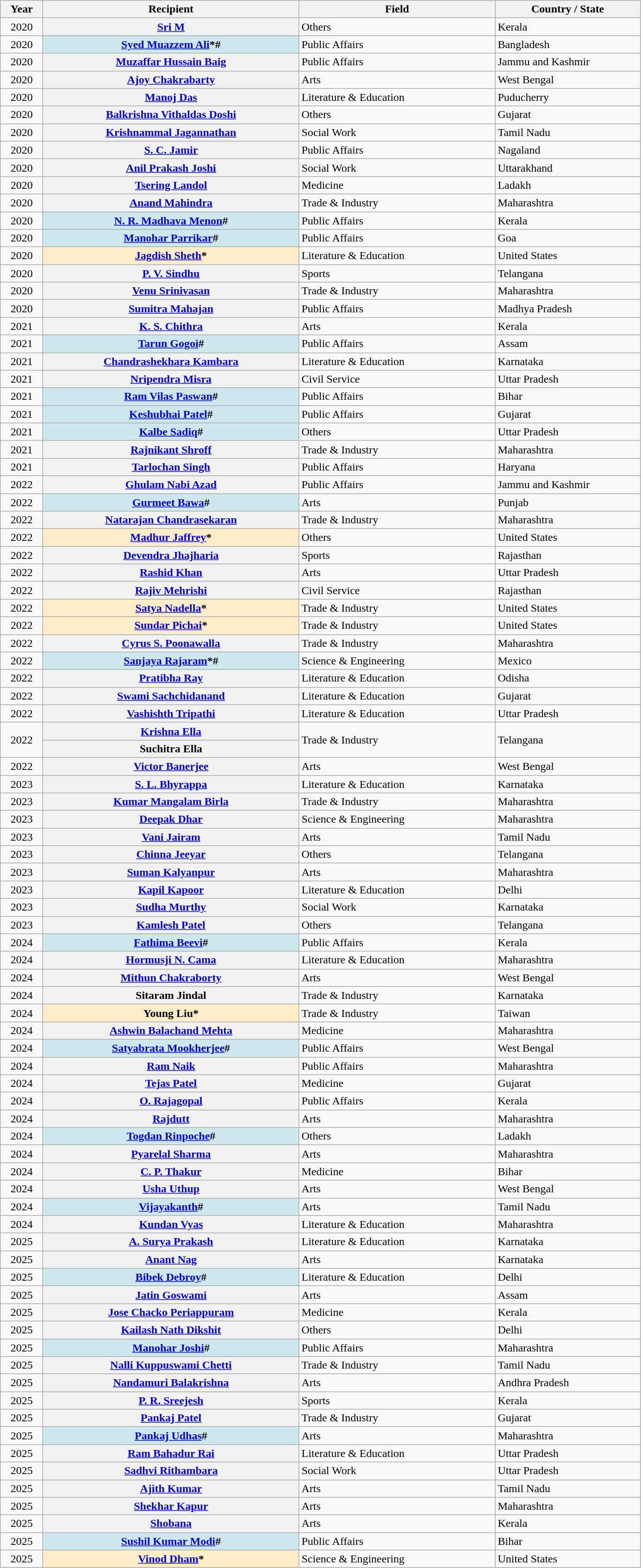<table class="wikitable plainrowheaders sortable" style="width:73%">
<tr>
<th scope="col" style="width:5%">Year</th>
<th scope="col" style="width:30%">Recipient</th>
<th scope="col" style="width:23%">Field</th>
<th scope="col" style="width:17%">Country / State</th>
</tr>
<tr id="2020">
<td style="text-align:center;">2020</td>
<th scope="row"><a href='#'>Sri M</a></th>
<td>Others</td>
<td>Kerala</td>
</tr>
<tr>
<td style="text-align:center;">2020</td>
<th scope="row" style="background-color:#CEE8F0;"><a href='#'>Syed Muazzem Ali</a>*#</th>
<td>Public Affairs</td>
<td>Bangladesh</td>
</tr>
<tr>
<td style="text-align:center;">2020</td>
<th scope="row"><a href='#'>Muzaffar Hussain Baig</a></th>
<td>Public Affairs</td>
<td>Jammu and Kashmir</td>
</tr>
<tr>
<td style="text-align:center;">2020</td>
<th scope="row"><a href='#'>Ajoy Chakrabarty</a></th>
<td>Arts</td>
<td>West Bengal</td>
</tr>
<tr>
<td style="text-align:center;">2020</td>
<th scope="row"><a href='#'>Manoj Das</a></th>
<td>Literature & Education</td>
<td>Puducherry</td>
</tr>
<tr>
<td style="text-align:center;">2020</td>
<th scope="row"><a href='#'>Balkrishna Vithaldas Doshi</a></th>
<td>Others</td>
<td>Gujarat</td>
</tr>
<tr>
<td style="text-align:center;">2020</td>
<th scope="row"><a href='#'>Krishnammal Jagannathan</a></th>
<td>Social Work</td>
<td>Tamil Nadu</td>
</tr>
<tr>
<td style="text-align:center;">2020</td>
<th scope="row"><a href='#'>S. C. Jamir</a></th>
<td>Public Affairs</td>
<td>Nagaland</td>
</tr>
<tr>
<td style="text-align:center;">2020</td>
<th scope="row"><a href='#'>Anil Prakash Joshi</a></th>
<td>Social Work</td>
<td>Uttarakhand</td>
</tr>
<tr>
<td style="text-align:center;">2020</td>
<th scope="row"><a href='#'>Tsering Landol</a></th>
<td>Medicine</td>
<td>Ladakh</td>
</tr>
<tr>
<td style="text-align:center;">2020</td>
<th scope="row"><a href='#'>Anand Mahindra</a></th>
<td>Trade & Industry</td>
<td>Maharashtra</td>
</tr>
<tr>
<td style="text-align:center;">2020</td>
<th scope="row" style="background-color:#CEE8F0;"><a href='#'>N. R. Madhava Menon</a>#</th>
<td>Public Affairs</td>
<td>Kerala</td>
</tr>
<tr>
<td style="text-align:center;">2020</td>
<th scope="row" style="background-color:#CEE8F0;"><a href='#'>Manohar Parrikar</a>#</th>
<td>Public Affairs</td>
<td>Goa</td>
</tr>
<tr>
<td style="text-align:center;">2020</td>
<th scope="row" style="background-color:#FFECC8;"><a href='#'>Jagdish Sheth</a>*</th>
<td>Literature & Education</td>
<td>United States</td>
</tr>
<tr>
<td style="text-align:center;">2020</td>
<th scope="row"><a href='#'>P. V. Sindhu</a></th>
<td>Sports</td>
<td>Telangana</td>
</tr>
<tr>
<td style="text-align:center;">2020</td>
<th scope="row"><a href='#'>Venu Srinivasan</a></th>
<td>Trade & Industry</td>
<td>Maharashtra</td>
</tr>
<tr>
<td style="text-align:center;">2020</td>
<th scope="row"><a href='#'>Sumitra Mahajan</a></th>
<td>Public Affairs</td>
<td>Madhya Pradesh</td>
</tr>
<tr id="2021">
<td style="text-align:center;">2021</td>
<th scope="row"><a href='#'>K. S. Chithra</a></th>
<td>Arts</td>
<td>Kerala</td>
</tr>
<tr>
<td style="text-align:center;">2021</td>
<th scope="row" style="background-color:#CEE8F0;"><a href='#'>Tarun Gogoi</a>#</th>
<td>Public Affairs</td>
<td>Assam</td>
</tr>
<tr>
<td style="text-align:center;">2021</td>
<th scope="row"><a href='#'>Chandrashekhara Kambara</a></th>
<td>Literature & Education</td>
<td>Karnataka</td>
</tr>
<tr>
<td style="text-align:center;">2021</td>
<th scope="row"><a href='#'>Nripendra Misra</a></th>
<td>Civil Service</td>
<td>Uttar Pradesh</td>
</tr>
<tr>
<td style="text-align:center;">2021</td>
<th scope="row" style="background-color:#CEE8F0;"><a href='#'>Ram Vilas Paswan</a>#</th>
<td>Public Affairs</td>
<td>Bihar</td>
</tr>
<tr>
<td style="text-align:center;">2021</td>
<th scope="row" style="background-color:#CEE8F0;"><a href='#'>Keshubhai Patel</a>#</th>
<td>Public Affairs</td>
<td>Gujarat</td>
</tr>
<tr>
<td style="text-align:center;">2021</td>
<th scope="row" style="background-color:#CEE8F0;"><a href='#'>Kalbe Sadiq</a>#</th>
<td>Others</td>
<td>Uttar Pradesh</td>
</tr>
<tr>
<td style="text-align:center;">2021</td>
<th scope="row"><a href='#'>Rajnikant Shroff</a></th>
<td>Trade & Industry</td>
<td>Maharashtra</td>
</tr>
<tr>
<td style="text-align:center;">2021</td>
<th scope="row"><a href='#'>Tarlochan Singh</a></th>
<td>Public Affairs</td>
<td>Haryana</td>
</tr>
<tr id="2022">
<td style="text-align:center;">2022</td>
<th scope="row"><a href='#'>Ghulam Nabi Azad</a></th>
<td>Public Affairs</td>
<td>Jammu and Kashmir</td>
</tr>
<tr>
<td style="text-align:center;">2022</td>
<th scope="row" style="background-color:#CEE8F0;"><a href='#'>Gurmeet Bawa</a>#</th>
<td>Arts</td>
<td>Punjab</td>
</tr>
<tr>
<td style="text-align:center;">2022</td>
<th scope="row"><a href='#'>Natarajan Chandrasekaran</a></th>
<td>Trade & Industry</td>
<td>Maharashtra</td>
</tr>
<tr>
<td style="text-align:center;">2022</td>
<th scope="row" style="background-color:#FFECC8;"><a href='#'>Madhur Jaffrey</a>*</th>
<td>Others</td>
<td>United States</td>
</tr>
<tr>
<td style="text-align:center;">2022</td>
<th scope="row"><a href='#'>Devendra Jhajharia</a></th>
<td>Sports</td>
<td>Rajasthan</td>
</tr>
<tr>
<td style="text-align:center;">2022</td>
<th scope="row"><a href='#'>Rashid Khan</a></th>
<td>Arts</td>
<td>Uttar Pradesh</td>
</tr>
<tr>
<td style="text-align:center;">2022</td>
<th scope="row"><a href='#'>Rajiv Mehrishi</a></th>
<td>Civil Service</td>
<td>Rajasthan</td>
</tr>
<tr>
<td style="text-align:center;">2022</td>
<th scope="row" style="background-color:#FFECC8;"><a href='#'>Satya Nadella</a>*</th>
<td>Trade & Industry</td>
<td>United States</td>
</tr>
<tr>
<td style="text-align:center;">2022</td>
<th scope="row" style="background-color:#FFECC8;"><a href='#'>Sundar Pichai</a>*</th>
<td>Trade & Industry</td>
<td>United States</td>
</tr>
<tr>
<td style="text-align:center;">2022</td>
<th scope="row"><a href='#'>Cyrus S. Poonawalla</a></th>
<td>Trade & Industry</td>
<td>Maharashtra</td>
</tr>
<tr>
<td style="text-align:center;">2022</td>
<th scope="row" style="background-color:#CEE8F0;"><a href='#'>Sanjaya Rajaram</a>*#</th>
<td>Science & Engineering</td>
<td>Mexico</td>
</tr>
<tr>
<td style="text-align:center;">2022</td>
<th scope="row"><a href='#'>Pratibha Ray</a></th>
<td>Literature & Education</td>
<td>Odisha</td>
</tr>
<tr>
<td style="text-align:center;">2022</td>
<th scope="row"><a href='#'>Swami Sachchidanand</a></th>
<td>Literature & Education</td>
<td>Gujarat</td>
</tr>
<tr>
<td style="text-align:center;">2022</td>
<th scope="row"><a href='#'>Vashishth Tripathi</a></th>
<td>Literature & Education</td>
<td>Uttar Pradesh</td>
</tr>
<tr>
<td rowspan="2"  style="text-align:center;">2022</td>
<th scope="row"><a href='#'>Krishna Ella</a></th>
<td rowspan="2">Trade & Industry</td>
<td rowspan="2">Telangana</td>
</tr>
<tr>
<th scope="row">Suchitra Ella</th>
</tr>
<tr>
<td style="text-align:center;">2022</td>
<th scope="row"><a href='#'>Victor Banerjee</a></th>
<td>Arts</td>
<td>West Bengal</td>
</tr>
<tr id="2023">
<td style="text-align:center;">2023</td>
<th scope="row"><a href='#'>S. L. Bhyrappa</a></th>
<td>Literature & Education</td>
<td>Karnataka</td>
</tr>
<tr>
<td style="text-align:center;">2023</td>
<th scope="row"><a href='#'>Kumar Mangalam Birla</a></th>
<td>Trade & Industry</td>
<td>Maharashtra</td>
</tr>
<tr>
<td style="text-align:center;">2023</td>
<th scope="row"><a href='#'>Deepak Dhar</a></th>
<td>Science & Engineering</td>
<td>Maharashtra</td>
</tr>
<tr>
<td style="text-align:center;">2023</td>
<th scope="row"><a href='#'>Vani Jairam</a></th>
<td>Arts</td>
<td>Tamil Nadu</td>
</tr>
<tr>
<td style="text-align:center;">2023</td>
<th scope="row"><a href='#'>Chinna Jeeyar</a></th>
<td>Others</td>
<td>Telangana</td>
</tr>
<tr>
<td style="text-align:center;">2023</td>
<th scope="row"><a href='#'>Suman Kalyanpur</a></th>
<td>Arts</td>
<td>Maharashtra</td>
</tr>
<tr>
<td style="text-align:center;">2023</td>
<th scope="row"><a href='#'>Kapil Kapoor</a></th>
<td>Literature & Education</td>
<td>Delhi</td>
</tr>
<tr>
<td style="text-align:center;">2023</td>
<th scope="row"><a href='#'>Sudha Murthy</a></th>
<td>Social Work</td>
<td>Karnataka</td>
</tr>
<tr>
<td style="text-align:center;">2023</td>
<th scope="row"><a href='#'>Kamlesh Patel</a></th>
<td>Others</td>
<td>Telangana</td>
</tr>
<tr id="2024">
<td style="text-align:center;">2024</td>
<th scope="row" style="background-color:#CEE8F0;"><a href='#'>Fathima Beevi</a>#</th>
<td>Public Affairs</td>
<td>Kerala</td>
</tr>
<tr>
<td style="text-align:center;">2024</td>
<th scope="row"><a href='#'>Hormusji N. Cama</a></th>
<td>Literature & Education</td>
<td>Maharashtra</td>
</tr>
<tr>
<td style="text-align:center;">2024</td>
<th scope="row"><a href='#'>Mithun Chakraborty</a></th>
<td>Arts</td>
<td>West Bengal</td>
</tr>
<tr>
<td style="text-align:center;">2024</td>
<th scope="row">Sitaram Jindal</th>
<td>Trade & Industry</td>
<td>Karnataka</td>
</tr>
<tr>
<td style="text-align:center;">2024</td>
<th scope="row" style="background-color:#FFECC8;">Young Liu*</th>
<td>Trade & Industry</td>
<td>Taiwan</td>
</tr>
<tr>
<td style="text-align:center;">2024</td>
<th scope="row"><a href='#'>Ashwin Balachand Mehta</a></th>
<td>Medicine</td>
<td>Maharashtra</td>
</tr>
<tr>
<td style="text-align:center;">2024</td>
<th scope="row" style="background-color:#CEE8F0;"><a href='#'>Satyabrata Mookherjee</a>#</th>
<td>Public Affairs</td>
<td>West Bengal</td>
</tr>
<tr>
<td style="text-align:center;">2024</td>
<th scope="row"><a href='#'>Ram Naik</a></th>
<td>Public Affairs</td>
<td>Maharashtra</td>
</tr>
<tr>
<td style="text-align:center;">2024</td>
<th scope="row"><a href='#'>Tejas Patel</a></th>
<td>Medicine</td>
<td>Gujarat</td>
</tr>
<tr>
<td style="text-align:center;">2024</td>
<th scope="row"><a href='#'>O. Rajagopal</a></th>
<td>Public Affairs</td>
<td>Kerala</td>
</tr>
<tr>
<td style="text-align:center;">2024</td>
<th scope="row"><a href='#'>Rajdutt</a></th>
<td>Arts</td>
<td>Maharashtra</td>
</tr>
<tr>
<td style="text-align:center;">2024</td>
<th scope="row" style="background-color:#CEE8F0;"><a href='#'>Togdan Rinpoche</a>#</th>
<td>Others</td>
<td>Ladakh</td>
</tr>
<tr>
<td style="text-align:center;">2024</td>
<th scope="row"><a href='#'>Pyarelal Sharma</a></th>
<td>Arts</td>
<td>Maharashtra</td>
</tr>
<tr>
<td style="text-align:center;">2024</td>
<th scope="row"><a href='#'>C. P. Thakur</a></th>
<td>Medicine</td>
<td>Bihar</td>
</tr>
<tr>
<td style="text-align:center;">2024</td>
<th scope="row"><a href='#'>Usha Uthup</a></th>
<td>Arts</td>
<td>West Bengal</td>
</tr>
<tr>
<td style="text-align:center;">2024</td>
<th scope="row" style="background-color:#CEE8F0;"><a href='#'>Vijayakanth</a>#</th>
<td>Arts</td>
<td>Tamil Nadu</td>
</tr>
<tr>
<td style="text-align:center;">2024</td>
<th scope="row"><a href='#'>Kundan Vyas</a></th>
<td>Literature & Education</td>
<td>Maharashtra</td>
</tr>
<tr id="2025">
<td style="text-align:center;">2025</td>
<th scope="row"><a href='#'>A. Surya Prakash</a></th>
<td>Literature & Education</td>
<td>Karnataka</td>
</tr>
<tr>
<td style="text-align:center;">2025</td>
<th scope="row"><a href='#'>Anant Nag</a></th>
<td>Arts</td>
<td>Karnataka</td>
</tr>
<tr>
<td style="text-align:center;">2025</td>
<th scope="row" style="background-color:#CEE8F0;"><a href='#'>Bibek Debroy</a>#</th>
<td>Literature & Education</td>
<td>Delhi</td>
</tr>
<tr>
<td style="text-align:center;">2025</td>
<th scope="row"><a href='#'>Jatin Goswami</a></th>
<td>Arts</td>
<td>Assam</td>
</tr>
<tr>
<td style="text-align:center;">2025</td>
<th scope="row"><a href='#'>Jose Chacko Periappuram</a></th>
<td>Medicine</td>
<td>Kerala</td>
</tr>
<tr>
<td style="text-align:center;">2025</td>
<th scope="row"><a href='#'>Kailash Nath Dikshit</a></th>
<td>Others</td>
<td>Delhi</td>
</tr>
<tr>
<td style="text-align:center;">2025</td>
<th scope="row" style="background-color:#CEE8F0;"><a href='#'>Manohar Joshi</a>#</th>
<td>Public Affairs</td>
<td>Maharashtra</td>
</tr>
<tr>
<td style="text-align:center;">2025</td>
<th scope="row"><a href='#'>Nalli Kuppuswami Chetti</a></th>
<td>Trade & Industry</td>
<td>Tamil Nadu</td>
</tr>
<tr>
<td style="text-align:center;">2025</td>
<th scope="row"><a href='#'>Nandamuri Balakrishna</a></th>
<td>Arts</td>
<td>Andhra Pradesh</td>
</tr>
<tr>
<td style="text-align:center;">2025</td>
<th scope="row"><a href='#'>P. R. Sreejesh</a></th>
<td>Sports</td>
<td>Kerala</td>
</tr>
<tr>
<td style="text-align:center;">2025</td>
<th scope="row"><a href='#'>Pankaj Patel</a></th>
<td>Trade & Industry</td>
<td>Gujarat</td>
</tr>
<tr>
<td style="text-align:center;">2025</td>
<th scope="row" style="background-color:#CEE8F0;"><a href='#'>Pankaj Udhas</a>#</th>
<td>Arts</td>
<td>Maharashtra</td>
</tr>
<tr>
<td style="text-align:center;">2025</td>
<th scope="row"><a href='#'>Ram Bahadur Rai</a></th>
<td>Literature & Education</td>
<td>Uttar Pradesh</td>
</tr>
<tr>
<td style="text-align:center;">2025</td>
<th scope="row"><a href='#'>Sadhvi Rithambara</a></th>
<td>Social Work</td>
<td>Uttar Pradesh</td>
</tr>
<tr>
<td style="text-align:center;">2025</td>
<th scope="row"><a href='#'>Ajith Kumar</a></th>
<td>Arts</td>
<td>Tamil Nadu</td>
</tr>
<tr>
<td style="text-align:center;">2025</td>
<th scope="row"><a href='#'>Shekhar Kapur</a></th>
<td>Arts</td>
<td>Maharashtra</td>
</tr>
<tr>
<td style="text-align:center;">2025</td>
<th scope="row"><a href='#'>Shobana</a></th>
<td>Arts</td>
<td>Kerala</td>
</tr>
<tr>
<td style="text-align:center;">2025</td>
<th scope="row" style="background-color:#CEE8F0;"><a href='#'>Sushil Kumar Modi</a>#</th>
<td>Public Affairs</td>
<td>Bihar</td>
</tr>
<tr>
<td style="text-align:center;">2025</td>
<th scope="row" style="background-color:#FFECC8;"><a href='#'>Vinod Dham</a>*</th>
<td>Science & Engineering</td>
<td>United States</td>
</tr>
</table>
